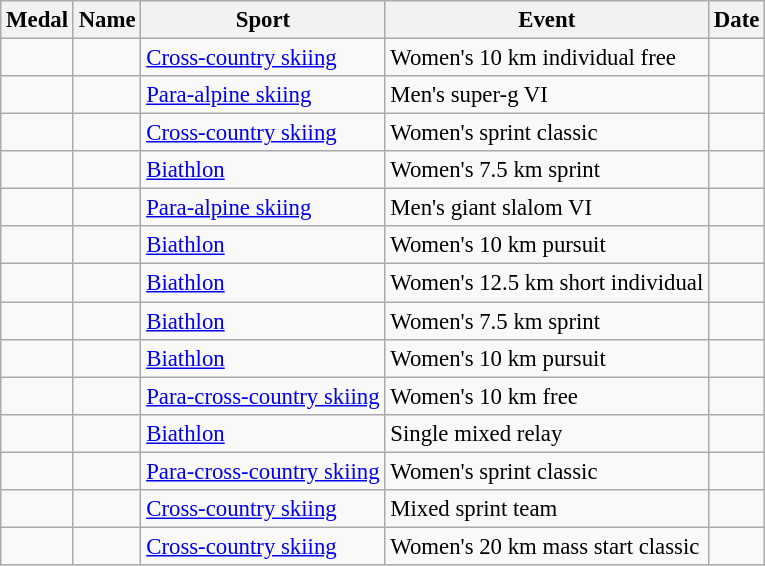<table class="wikitable sortable" style="font-size:95%;">
<tr>
<th>Medal</th>
<th>Name</th>
<th>Sport</th>
<th>Event</th>
<th>Date</th>
</tr>
<tr>
<td></td>
<td></td>
<td><a href='#'>Cross-country skiing</a></td>
<td>Women's 10 km individual free</td>
<td></td>
</tr>
<tr>
<td></td>
<td></td>
<td><a href='#'>Para-alpine skiing</a></td>
<td>Men's super-g VI</td>
<td></td>
</tr>
<tr>
<td></td>
<td></td>
<td><a href='#'>Cross-country skiing</a></td>
<td>Women's sprint classic</td>
<td></td>
</tr>
<tr>
<td></td>
<td></td>
<td><a href='#'>Biathlon</a></td>
<td>Women's 7.5 km sprint</td>
<td></td>
</tr>
<tr>
<td></td>
<td></td>
<td><a href='#'>Para-alpine skiing</a></td>
<td>Men's giant slalom VI</td>
<td></td>
</tr>
<tr>
<td></td>
<td></td>
<td><a href='#'>Biathlon</a></td>
<td>Women's 10 km pursuit</td>
<td></td>
</tr>
<tr>
<td></td>
<td></td>
<td><a href='#'>Biathlon</a></td>
<td>Women's 12.5 km short individual</td>
<td></td>
</tr>
<tr>
<td></td>
<td></td>
<td><a href='#'>Biathlon</a></td>
<td>Women's 7.5 km sprint</td>
<td></td>
</tr>
<tr>
<td></td>
<td></td>
<td><a href='#'>Biathlon</a></td>
<td>Women's 10 km pursuit</td>
<td></td>
</tr>
<tr>
<td></td>
<td></td>
<td><a href='#'>Para-cross-country skiing</a></td>
<td>Women's 10 km free</td>
<td></td>
</tr>
<tr>
<td></td>
<td><br></td>
<td><a href='#'>Biathlon</a></td>
<td>Single mixed relay</td>
<td></td>
</tr>
<tr>
<td></td>
<td></td>
<td><a href='#'>Para-cross-country skiing</a></td>
<td>Women's sprint classic</td>
<td></td>
</tr>
<tr>
<td></td>
<td><br></td>
<td><a href='#'>Cross-country skiing</a></td>
<td>Mixed sprint team</td>
<td></td>
</tr>
<tr>
<td></td>
<td></td>
<td><a href='#'>Cross-country skiing</a></td>
<td>Women's 20 km mass start classic</td>
<td></td>
</tr>
</table>
